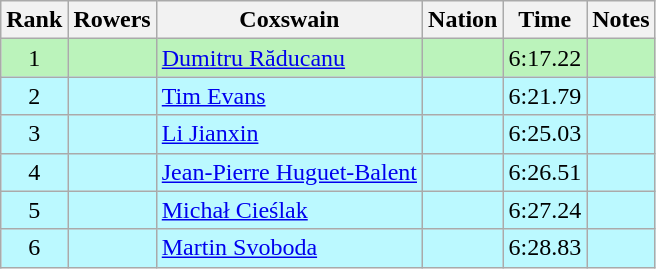<table class="wikitable sortable" style="text-align:center">
<tr>
<th>Rank</th>
<th>Rowers</th>
<th>Coxswain</th>
<th>Nation</th>
<th>Time</th>
<th>Notes</th>
</tr>
<tr bgcolor=bbf3bb>
<td>1</td>
<td align=left data-sort-value="Ruican, Iulică"></td>
<td align=left data-sort-value="Răducanu, Dumitru"><a href='#'>Dumitru Răducanu</a></td>
<td align=left></td>
<td>6:17.22</td>
<td></td>
</tr>
<tr bgcolor=bbf9ff>
<td>2</td>
<td align=left data-sort-value="Neil, James"></td>
<td align=left data-sort-value="Evans, Tim"><a href='#'>Tim Evans</a></td>
<td align=left></td>
<td>6:21.79</td>
<td></td>
</tr>
<tr bgcolor=bbf9ff>
<td>3</td>
<td align=left></td>
<td align=left><a href='#'>Li Jianxin</a></td>
<td align=left></td>
<td>6:25.03</td>
<td></td>
</tr>
<tr bgcolor=bbf9ff>
<td>4</td>
<td align=left data-sort-value="Schulte, Yannick"></td>
<td align=left data-sort-value="Huguet-Balent, Jean-Pierre"><a href='#'>Jean-Pierre Huguet-Balent</a></td>
<td align=left></td>
<td>6:26.51</td>
<td></td>
</tr>
<tr bgcolor=bbf9ff>
<td>5</td>
<td align=left data-sort-value="Jankowski, Wojciech"></td>
<td align=left data-sort-value="Cieślak, Michał"><a href='#'>Michał Cieślak</a></td>
<td align=left></td>
<td>6:27.24</td>
<td></td>
</tr>
<tr bgcolor=bbf9ff>
<td>6</td>
<td align=left data-sort-value="Žerava, Ivo"></td>
<td align=left data-sort-value="Svoboda, Martin"><a href='#'>Martin Svoboda</a></td>
<td align=left></td>
<td>6:28.83</td>
<td></td>
</tr>
</table>
